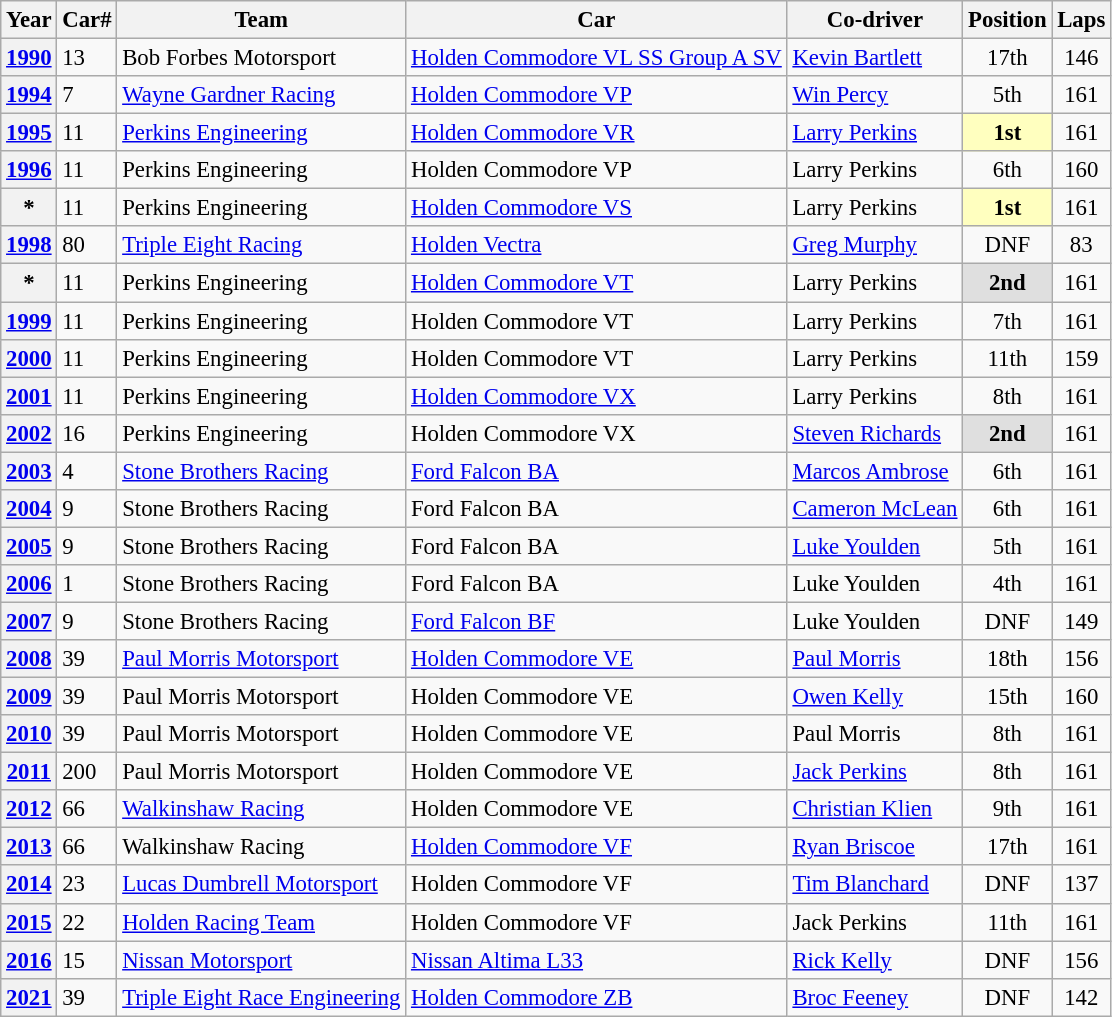<table class="wikitable" style="font-size: 95%;">
<tr>
<th>Year</th>
<th>Car#</th>
<th>Team</th>
<th>Car</th>
<th>Co-driver</th>
<th>Position</th>
<th>Laps</th>
</tr>
<tr>
<th><a href='#'>1990</a></th>
<td>13</td>
<td>Bob Forbes Motorsport</td>
<td><a href='#'>Holden Commodore VL SS Group A SV</a></td>
<td> <a href='#'>Kevin Bartlett</a></td>
<td align="center">17th</td>
<td align="center">146</td>
</tr>
<tr>
<th><a href='#'>1994</a></th>
<td>7</td>
<td><a href='#'>Wayne Gardner Racing</a></td>
<td><a href='#'>Holden Commodore VP</a></td>
<td> <a href='#'>Win Percy</a></td>
<td align="center">5th</td>
<td align="center">161</td>
</tr>
<tr>
<th><a href='#'>1995</a></th>
<td>11</td>
<td><a href='#'>Perkins Engineering</a></td>
<td><a href='#'>Holden Commodore VR</a></td>
<td> <a href='#'>Larry Perkins</a></td>
<td align="center" style="background: #ffffbf"><strong>1st</strong></td>
<td align="center">161</td>
</tr>
<tr>
<th><a href='#'>1996</a></th>
<td>11</td>
<td>Perkins Engineering</td>
<td>Holden Commodore VP</td>
<td> Larry Perkins</td>
<td align="center">6th</td>
<td align="center">160</td>
</tr>
<tr>
<th>*</th>
<td>11</td>
<td>Perkins Engineering</td>
<td><a href='#'>Holden Commodore VS</a></td>
<td> Larry Perkins</td>
<td align="center" style="background: #ffffbf"><strong>1st</strong></td>
<td align="center">161</td>
</tr>
<tr>
<th><a href='#'>1998</a></th>
<td>80</td>
<td><a href='#'>Triple Eight Racing</a></td>
<td><a href='#'>Holden Vectra</a></td>
<td> <a href='#'>Greg Murphy</a></td>
<td align="center">DNF</td>
<td align="center">83</td>
</tr>
<tr>
<th>*</th>
<td>11</td>
<td>Perkins Engineering</td>
<td><a href='#'>Holden Commodore VT</a></td>
<td> Larry Perkins</td>
<td align="center" style="background: #dfdfdf"><strong>2nd</strong></td>
<td align="center">161</td>
</tr>
<tr>
<th><a href='#'>1999</a></th>
<td>11</td>
<td>Perkins Engineering</td>
<td>Holden Commodore VT</td>
<td> Larry Perkins</td>
<td align="center">7th</td>
<td align="center">161</td>
</tr>
<tr>
<th><a href='#'>2000</a></th>
<td>11</td>
<td>Perkins Engineering</td>
<td>Holden Commodore VT</td>
<td> Larry Perkins</td>
<td align="center">11th</td>
<td align="center">159</td>
</tr>
<tr>
<th><a href='#'>2001</a></th>
<td>11</td>
<td>Perkins Engineering</td>
<td><a href='#'>Holden Commodore VX</a></td>
<td> Larry Perkins</td>
<td align="center">8th</td>
<td align="center">161</td>
</tr>
<tr>
<th><a href='#'>2002</a></th>
<td>16</td>
<td>Perkins Engineering</td>
<td>Holden Commodore VX</td>
<td> <a href='#'>Steven Richards</a></td>
<td align="center" style="background: #dfdfdf"><strong>2nd</strong></td>
<td align="center">161</td>
</tr>
<tr>
<th><a href='#'>2003</a></th>
<td>4</td>
<td><a href='#'>Stone Brothers Racing</a></td>
<td><a href='#'>Ford Falcon BA</a></td>
<td> <a href='#'>Marcos Ambrose</a></td>
<td align="center">6th</td>
<td align="center">161</td>
</tr>
<tr>
<th><a href='#'>2004</a></th>
<td>9</td>
<td>Stone Brothers Racing</td>
<td>Ford Falcon BA</td>
<td> <a href='#'>Cameron McLean</a></td>
<td align="center">6th</td>
<td align="center">161</td>
</tr>
<tr>
<th><a href='#'>2005</a></th>
<td>9</td>
<td>Stone Brothers Racing</td>
<td>Ford Falcon BA</td>
<td> <a href='#'>Luke Youlden</a></td>
<td align="center">5th</td>
<td align="center">161</td>
</tr>
<tr>
<th><a href='#'>2006</a></th>
<td>1</td>
<td>Stone Brothers Racing</td>
<td>Ford Falcon BA</td>
<td> Luke Youlden</td>
<td align="center">4th</td>
<td align="center">161</td>
</tr>
<tr>
<th><a href='#'>2007</a></th>
<td>9</td>
<td>Stone Brothers Racing</td>
<td><a href='#'>Ford Falcon BF</a></td>
<td> Luke Youlden</td>
<td align="center">DNF</td>
<td align="center">149</td>
</tr>
<tr>
<th><a href='#'>2008</a></th>
<td>39</td>
<td><a href='#'>Paul Morris Motorsport</a></td>
<td><a href='#'>Holden Commodore VE</a></td>
<td> <a href='#'>Paul Morris</a></td>
<td align="center">18th</td>
<td align="center">156</td>
</tr>
<tr>
<th><a href='#'>2009</a></th>
<td>39</td>
<td>Paul Morris Motorsport</td>
<td>Holden Commodore VE</td>
<td> <a href='#'>Owen Kelly</a></td>
<td align="center">15th</td>
<td align="center">160</td>
</tr>
<tr>
<th><a href='#'>2010</a></th>
<td>39</td>
<td>Paul Morris Motorsport</td>
<td>Holden Commodore VE</td>
<td> Paul Morris</td>
<td align="center">8th</td>
<td align="center">161</td>
</tr>
<tr>
<th><a href='#'>2011</a></th>
<td>200</td>
<td>Paul Morris Motorsport</td>
<td>Holden Commodore VE</td>
<td> <a href='#'>Jack Perkins</a></td>
<td align="center">8th</td>
<td align="center">161</td>
</tr>
<tr>
<th><a href='#'>2012</a></th>
<td>66</td>
<td><a href='#'>Walkinshaw Racing</a></td>
<td>Holden Commodore VE</td>
<td> <a href='#'>Christian Klien</a></td>
<td align="center">9th</td>
<td align="center">161</td>
</tr>
<tr>
<th><a href='#'>2013</a></th>
<td>66</td>
<td>Walkinshaw Racing</td>
<td><a href='#'>Holden Commodore VF</a></td>
<td> <a href='#'>Ryan Briscoe</a></td>
<td align="center">17th</td>
<td align="center">161</td>
</tr>
<tr>
<th><a href='#'>2014</a></th>
<td>23</td>
<td><a href='#'>Lucas Dumbrell Motorsport</a></td>
<td>Holden Commodore VF</td>
<td> <a href='#'>Tim Blanchard</a></td>
<td align="center">DNF</td>
<td align="center">137</td>
</tr>
<tr>
<th><a href='#'>2015</a></th>
<td>22</td>
<td><a href='#'>Holden Racing Team</a></td>
<td>Holden Commodore VF</td>
<td> Jack Perkins</td>
<td align="center">11th</td>
<td align="center">161</td>
</tr>
<tr>
<th><a href='#'>2016</a></th>
<td>15</td>
<td><a href='#'>Nissan Motorsport</a></td>
<td><a href='#'>Nissan Altima L33</a></td>
<td> <a href='#'>Rick Kelly</a></td>
<td align="center">DNF</td>
<td align="center">156</td>
</tr>
<tr>
<th><a href='#'>2021</a></th>
<td>39</td>
<td><a href='#'>Triple Eight Race Engineering</a></td>
<td><a href='#'>Holden Commodore ZB</a></td>
<td> <a href='#'>Broc Feeney</a></td>
<td align="center">DNF</td>
<td align="center">142</td>
</tr>
</table>
